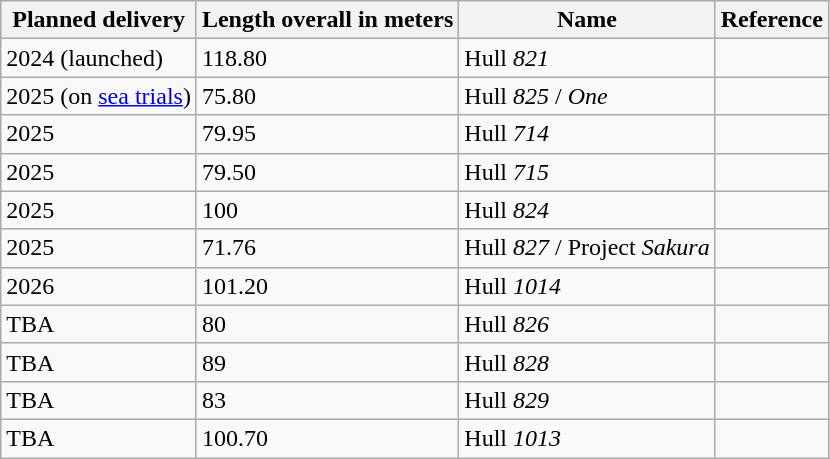<table class="wikitable sortable">
<tr>
<th>Planned delivery</th>
<th>Length overall in meters</th>
<th>Name</th>
<th>Reference</th>
</tr>
<tr>
<td>2024 (launched)</td>
<td>118.80</td>
<td>Hull <em>821</em></td>
<td></td>
</tr>
<tr>
<td>2025 (on <a href='#'>sea trials</a>)</td>
<td>75.80</td>
<td>Hull <em>825</em> / <em>One</em></td>
<td></td>
</tr>
<tr>
<td>2025</td>
<td>79.95</td>
<td>Hull <em>714</em></td>
<td></td>
</tr>
<tr>
<td>2025</td>
<td>79.50</td>
<td>Hull <em>715</em></td>
<td></td>
</tr>
<tr>
<td>2025</td>
<td>100</td>
<td>Hull <em>824</em></td>
<td></td>
</tr>
<tr>
<td>2025</td>
<td>71.76</td>
<td>Hull <em>827</em> / Project <em>Sakura</em></td>
<td></td>
</tr>
<tr>
<td>2026</td>
<td>101.20</td>
<td>Hull <em>1014</em></td>
<td></td>
</tr>
<tr>
<td>TBA</td>
<td>80</td>
<td>Hull <em>826</em></td>
<td></td>
</tr>
<tr>
<td>TBA</td>
<td>89</td>
<td>Hull <em>828</em></td>
<td></td>
</tr>
<tr>
<td>TBA</td>
<td>83</td>
<td>Hull <em>829</em></td>
<td></td>
</tr>
<tr>
<td>TBA</td>
<td>100.70</td>
<td>Hull <em>1013</em></td>
<td></td>
</tr>
</table>
